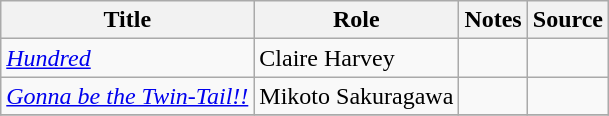<table class="wikitable sortable">
<tr>
<th>Title</th>
<th>Role</th>
<th class="unsortable">Notes</th>
<th class="unsortable">Source</th>
</tr>
<tr>
<td><em><a href='#'>Hundred</a></em></td>
<td>Claire Harvey</td>
<td></td>
<td></td>
</tr>
<tr>
<td><em><a href='#'>Gonna be the Twin-Tail!!</a></em></td>
<td>Mikoto Sakuragawa</td>
<td></td>
<td></td>
</tr>
<tr>
</tr>
</table>
